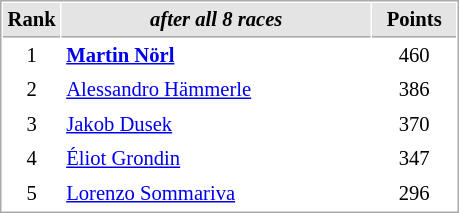<table cellspacing="1" cellpadding="3" style="border:1px solid #aaa; font-size:86%;">
<tr style="background:#e4e4e4;">
<th style="border-bottom:1px solid #aaa; width:10px;">Rank</th>
<th style="border-bottom:1px solid #aaa; width:200px;"><em>after all 8 races</em></th>
<th style="border-bottom:1px solid #aaa; width:50px;">Points</th>
</tr>
<tr>
<td align=center>1</td>
<td><strong> <a href='#'>Martin Nörl</a></strong></td>
<td align=center>460</td>
</tr>
<tr>
<td align=center>2</td>
<td> <a href='#'>Alessandro Hämmerle</a></td>
<td align=center>386</td>
</tr>
<tr>
<td align=center>3</td>
<td> <a href='#'>Jakob Dusek</a></td>
<td align=center>370</td>
</tr>
<tr>
<td align=center>4</td>
<td> <a href='#'>Éliot Grondin</a></td>
<td align=center>347</td>
</tr>
<tr>
<td align=center>5</td>
<td> <a href='#'>Lorenzo Sommariva</a></td>
<td align=center>296</td>
</tr>
</table>
